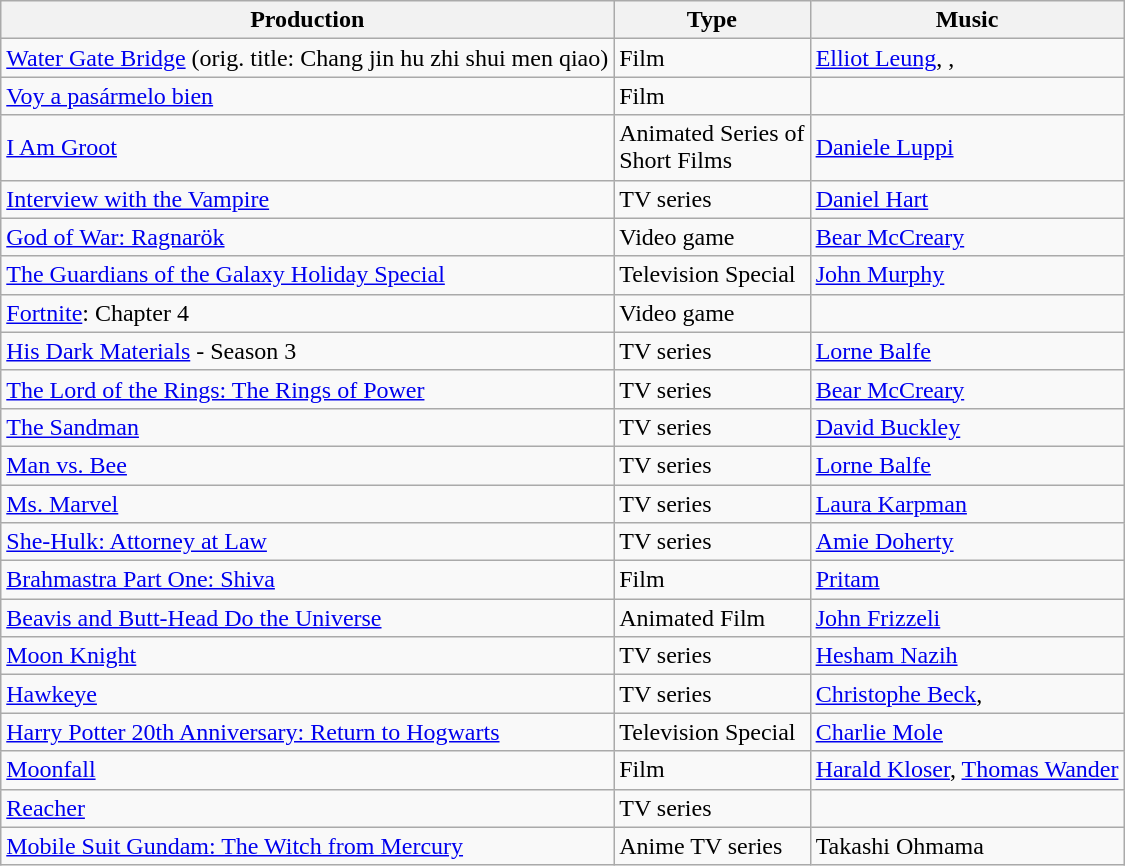<table class="wikitable sortable">
<tr>
<th>Production</th>
<th>Type</th>
<th>Music</th>
</tr>
<tr>
<td><a href='#'>Water Gate Bridge</a> (orig. title: Chang jin hu zhi shui men qiao)</td>
<td>Film</td>
<td><a href='#'>Elliot Leung</a>, , </td>
</tr>
<tr>
<td><a href='#'>Voy a pasármelo bien</a></td>
<td>Film</td>
<td></td>
</tr>
<tr>
<td><a href='#'>I Am Groot</a></td>
<td>Animated Series of<br>Short Films</td>
<td><a href='#'>Daniele Luppi</a></td>
</tr>
<tr>
<td><a href='#'>Interview with the Vampire</a></td>
<td>TV series</td>
<td><a href='#'>Daniel Hart</a></td>
</tr>
<tr>
<td><a href='#'>God of War: Ragnarök</a></td>
<td>Video game</td>
<td><a href='#'>Bear McCreary</a></td>
</tr>
<tr>
<td><a href='#'>The Guardians of the Galaxy Holiday Special</a></td>
<td>Television Special</td>
<td><a href='#'>John Murphy</a></td>
</tr>
<tr>
<td><a href='#'>Fortnite</a>: Chapter 4</td>
<td>Video game</td>
<td></td>
</tr>
<tr>
<td><a href='#'>His Dark Materials</a> - Season 3</td>
<td>TV series</td>
<td><a href='#'>Lorne Balfe</a></td>
</tr>
<tr>
<td><a href='#'>The Lord of the Rings: The Rings of Power</a></td>
<td>TV series</td>
<td><a href='#'>Bear McCreary</a></td>
</tr>
<tr>
<td><a href='#'>The Sandman</a></td>
<td>TV series</td>
<td><a href='#'>David Buckley</a></td>
</tr>
<tr>
<td><a href='#'>Man vs. Bee</a></td>
<td>TV series</td>
<td><a href='#'>Lorne Balfe</a></td>
</tr>
<tr>
<td><a href='#'>Ms. Marvel</a></td>
<td>TV series</td>
<td><a href='#'>Laura Karpman</a></td>
</tr>
<tr>
<td><a href='#'>She-Hulk: Attorney at Law</a></td>
<td>TV series</td>
<td><a href='#'>Amie Doherty</a></td>
</tr>
<tr>
<td><a href='#'>Brahmastra Part One: Shiva</a></td>
<td>Film</td>
<td><a href='#'>Pritam</a></td>
</tr>
<tr>
<td><a href='#'>Beavis and Butt-Head Do the Universe</a></td>
<td>Animated Film</td>
<td><a href='#'>John Frizzeli</a></td>
</tr>
<tr>
<td><a href='#'>Moon Knight</a></td>
<td>TV series</td>
<td><a href='#'>Hesham Nazih</a></td>
</tr>
<tr>
<td><a href='#'>Hawkeye</a></td>
<td>TV series</td>
<td><a href='#'>Christophe Beck</a>, </td>
</tr>
<tr>
<td><a href='#'>Harry Potter 20th Anniversary: Return to Hogwarts</a></td>
<td>Television Special</td>
<td><a href='#'>Charlie Mole</a></td>
</tr>
<tr>
<td><a href='#'>Moonfall</a></td>
<td>Film</td>
<td><a href='#'>Harald Kloser</a>, <a href='#'>Thomas Wander</a></td>
</tr>
<tr>
<td><a href='#'>Reacher</a></td>
<td>TV series</td>
<td></td>
</tr>
<tr>
<td><a href='#'>Mobile Suit Gundam: The Witch from Mercury</a></td>
<td>Anime TV series</td>
<td>Takashi Ohmama</td>
</tr>
</table>
